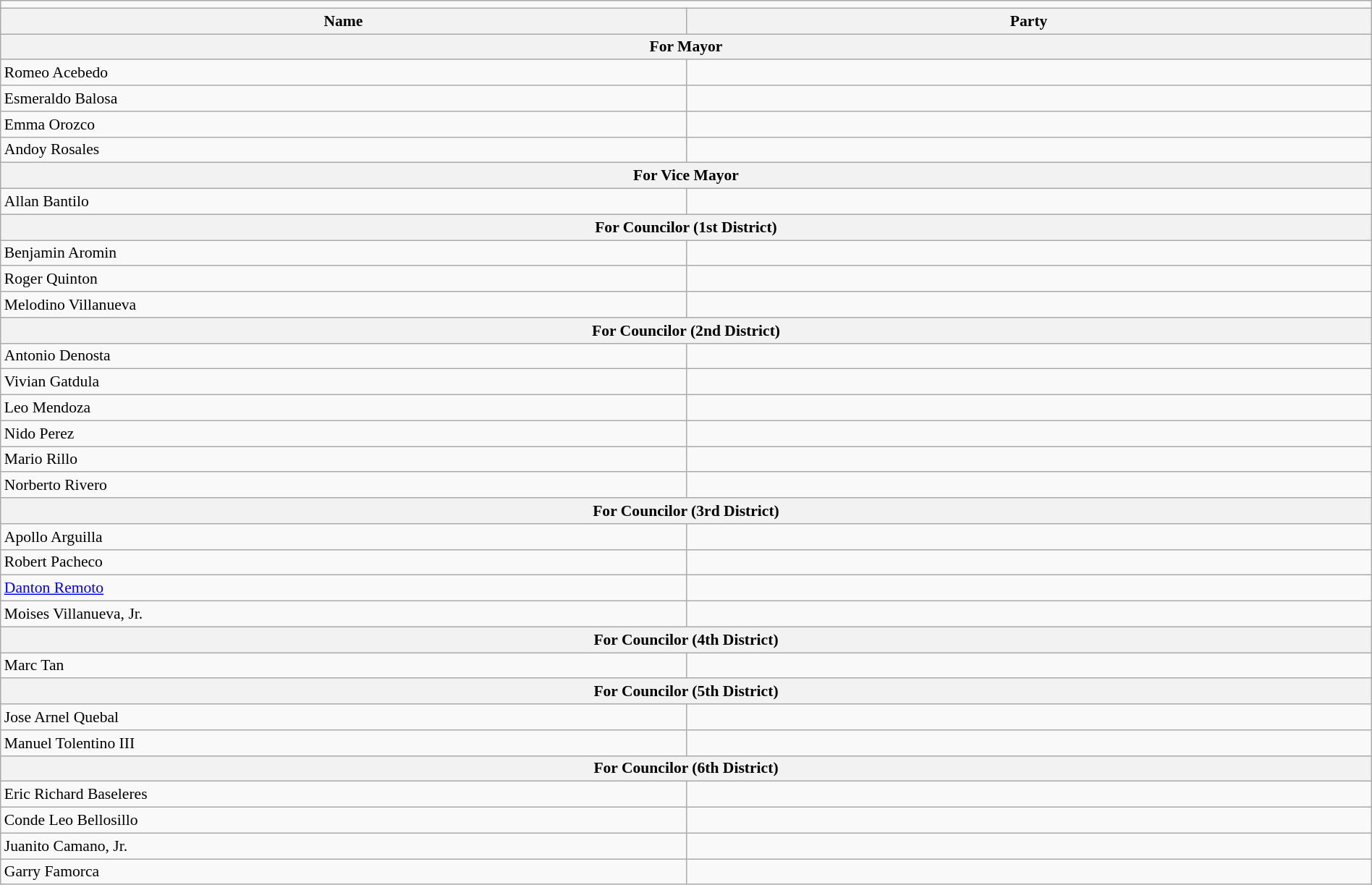<table class=wikitable style="font-size:90%; width:100%">
<tr>
<td colspan=4 bgcolor=></td>
</tr>
<tr>
<th width=50%>Name</th>
<th colspan=2>Party</th>
</tr>
<tr>
<th colspan=3>For Mayor</th>
</tr>
<tr>
<td>Romeo Acebedo</td>
<td></td>
</tr>
<tr>
<td>Esmeraldo Balosa</td>
<td></td>
</tr>
<tr>
<td>Emma Orozco</td>
<td></td>
</tr>
<tr>
<td>Andoy Rosales</td>
<td></td>
</tr>
<tr>
<th colspan=3>For Vice Mayor</th>
</tr>
<tr>
<td>Allan Bantilo</td>
<td></td>
</tr>
<tr>
<th colspan=3>For Councilor (1st District)</th>
</tr>
<tr>
<td>Benjamin Aromin</td>
<td></td>
</tr>
<tr>
<td>Roger Quinton</td>
<td></td>
</tr>
<tr>
<td>Melodino Villanueva</td>
<td></td>
</tr>
<tr>
<th colspan=3>For Councilor (2nd District)</th>
</tr>
<tr>
<td>Antonio Denosta</td>
<td></td>
</tr>
<tr>
<td>Vivian Gatdula</td>
<td></td>
</tr>
<tr>
<td>Leo Mendoza</td>
<td></td>
</tr>
<tr>
<td>Nido Perez</td>
<td></td>
</tr>
<tr>
<td>Mario Rillo</td>
<td></td>
</tr>
<tr>
<td>Norberto Rivero</td>
<td></td>
</tr>
<tr>
<th colspan=3>For Councilor (3rd District)</th>
</tr>
<tr>
<td>Apollo Arguilla</td>
<td></td>
</tr>
<tr>
<td>Robert Pacheco</td>
<td></td>
</tr>
<tr>
<td><a href='#'>Danton Remoto</a></td>
<td></td>
</tr>
<tr>
<td>Moises Villanueva, Jr.</td>
<td></td>
</tr>
<tr>
<th colspan=3>For Councilor (4th District)</th>
</tr>
<tr>
<td>Marc Tan</td>
<td></td>
</tr>
<tr>
<th colspan=3>For Councilor (5th District)</th>
</tr>
<tr>
<td>Jose Arnel Quebal</td>
<td></td>
</tr>
<tr>
<td>Manuel Tolentino III</td>
<td></td>
</tr>
<tr>
<th colspan=3>For Councilor (6th District)</th>
</tr>
<tr>
<td>Eric Richard Baseleres</td>
<td></td>
</tr>
<tr>
<td>Conde Leo Bellosillo</td>
<td></td>
</tr>
<tr>
<td>Juanito Camano, Jr.</td>
<td></td>
</tr>
<tr>
<td>Garry Famorca</td>
<td></td>
</tr>
</table>
